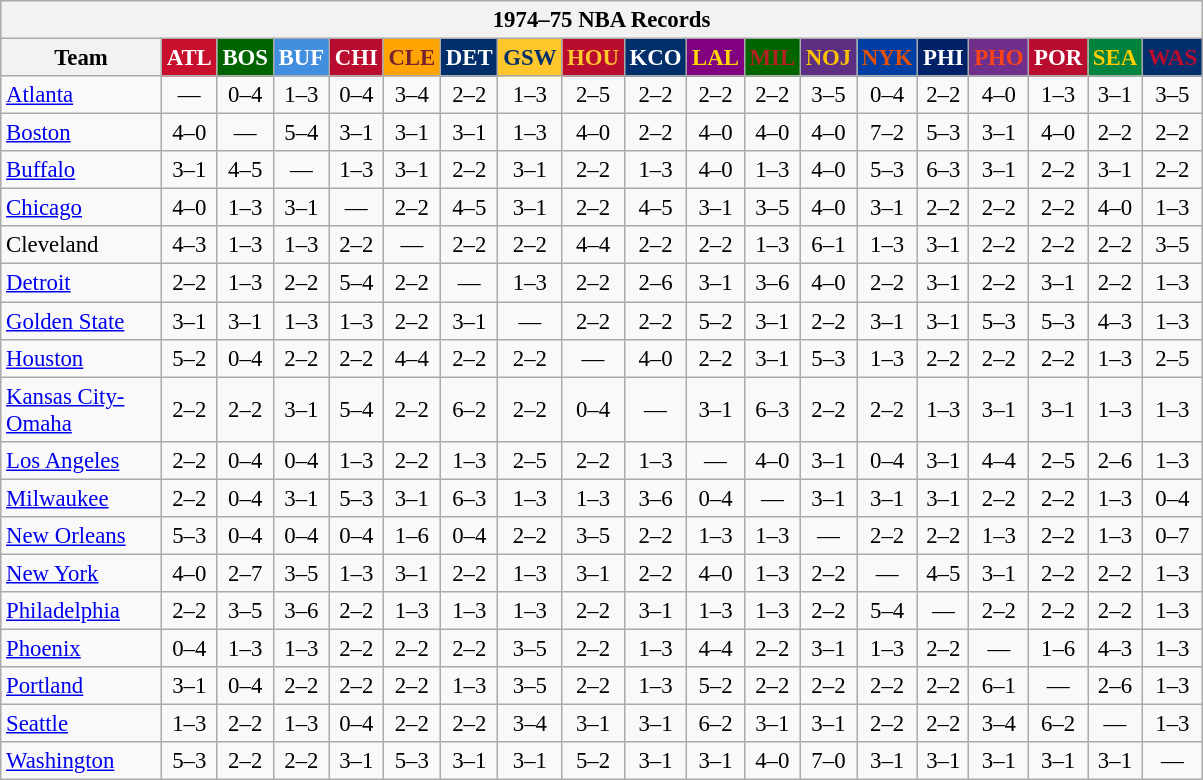<table class="wikitable" style="font-size:95%; text-align:center;">
<tr>
<th colspan=19>1974–75 NBA Records</th>
</tr>
<tr>
<th width=100>Team</th>
<th style="background:#C90F2E;color:#FFFFFF;width=35">ATL</th>
<th style="background:#006400;color:#FFFFFF;width=35">BOS</th>
<th style="background:#428FDF;color:#FFFFFF;width=35">BUF</th>
<th style="background:#BA0C2F;color:#FFFFFF;width=35">CHI</th>
<th style="background:#FFA402;color:#77222F;width=35">CLE</th>
<th style="background:#012F6B;color:#FFFFFF;width=35">DET</th>
<th style="background:#FFC62C;color:#012F6B;width=35">GSW</th>
<th style="background:#BA0C2F;color:#FEC72E;width=35">HOU</th>
<th style="background:#012F6B;color:#FFFFFF;width=35">KCO</th>
<th style="background:#800080;color:#FFD700;width=35">LAL</th>
<th style="background:#006400;color:#B22222;width=35">MIL</th>
<th style="background:#5C2F83;color:#FCC200;width=35">NOJ</th>
<th style="background:#003EA4;color:#E35208;width=35">NYK</th>
<th style="background:#012268;color:#FFFFFF;width=35">PHI</th>
<th style="background:#702F8B;color:#FA4417;width=35">PHO</th>
<th style="background:#BA0C2F;color:#FFFFFF;width=35">POR</th>
<th style="background:#00843D;color:#FFCD01;width=35">SEA</th>
<th style="background:#012F6D;color:#BA0C2F;width=35">WAS</th>
</tr>
<tr>
<td style="text-align:left;"><a href='#'>Atlanta</a></td>
<td>—</td>
<td>0–4</td>
<td>1–3</td>
<td>0–4</td>
<td>3–4</td>
<td>2–2</td>
<td>1–3</td>
<td>2–5</td>
<td>2–2</td>
<td>2–2</td>
<td>2–2</td>
<td>3–5</td>
<td>0–4</td>
<td>2–2</td>
<td>4–0</td>
<td>1–3</td>
<td>3–1</td>
<td>3–5</td>
</tr>
<tr>
<td style="text-align:left;"><a href='#'>Boston</a></td>
<td>4–0</td>
<td>—</td>
<td>5–4</td>
<td>3–1</td>
<td>3–1</td>
<td>3–1</td>
<td>1–3</td>
<td>4–0</td>
<td>2–2</td>
<td>4–0</td>
<td>4–0</td>
<td>4–0</td>
<td>7–2</td>
<td>5–3</td>
<td>3–1</td>
<td>4–0</td>
<td>2–2</td>
<td>2–2</td>
</tr>
<tr>
<td style="text-align:left;"><a href='#'>Buffalo</a></td>
<td>3–1</td>
<td>4–5</td>
<td>—</td>
<td>1–3</td>
<td>3–1</td>
<td>2–2</td>
<td>3–1</td>
<td>2–2</td>
<td>1–3</td>
<td>4–0</td>
<td>1–3</td>
<td>4–0</td>
<td>5–3</td>
<td>6–3</td>
<td>3–1</td>
<td>2–2</td>
<td>3–1</td>
<td>2–2</td>
</tr>
<tr>
<td style="text-align:left;"><a href='#'>Chicago</a></td>
<td>4–0</td>
<td>1–3</td>
<td>3–1</td>
<td>—</td>
<td>2–2</td>
<td>4–5</td>
<td>3–1</td>
<td>2–2</td>
<td>4–5</td>
<td>3–1</td>
<td>3–5</td>
<td>4–0</td>
<td>3–1</td>
<td>2–2</td>
<td>2–2</td>
<td>2–2</td>
<td>4–0</td>
<td>1–3</td>
</tr>
<tr>
<td style="text-align:left;">Cleveland</td>
<td>4–3</td>
<td>1–3</td>
<td>1–3</td>
<td>2–2</td>
<td>—</td>
<td>2–2</td>
<td>2–2</td>
<td>4–4</td>
<td>2–2</td>
<td>2–2</td>
<td>1–3</td>
<td>6–1</td>
<td>1–3</td>
<td>3–1</td>
<td>2–2</td>
<td>2–2</td>
<td>2–2</td>
<td>3–5</td>
</tr>
<tr>
<td style="text-align:left;"><a href='#'>Detroit</a></td>
<td>2–2</td>
<td>1–3</td>
<td>2–2</td>
<td>5–4</td>
<td>2–2</td>
<td>—</td>
<td>1–3</td>
<td>2–2</td>
<td>2–6</td>
<td>3–1</td>
<td>3–6</td>
<td>4–0</td>
<td>2–2</td>
<td>3–1</td>
<td>2–2</td>
<td>3–1</td>
<td>2–2</td>
<td>1–3</td>
</tr>
<tr>
<td style="text-align:left;"><a href='#'>Golden State</a></td>
<td>3–1</td>
<td>3–1</td>
<td>1–3</td>
<td>1–3</td>
<td>2–2</td>
<td>3–1</td>
<td>—</td>
<td>2–2</td>
<td>2–2</td>
<td>5–2</td>
<td>3–1</td>
<td>2–2</td>
<td>3–1</td>
<td>3–1</td>
<td>5–3</td>
<td>5–3</td>
<td>4–3</td>
<td>1–3</td>
</tr>
<tr>
<td style="text-align:left;"><a href='#'>Houston</a></td>
<td>5–2</td>
<td>0–4</td>
<td>2–2</td>
<td>2–2</td>
<td>4–4</td>
<td>2–2</td>
<td>2–2</td>
<td>—</td>
<td>4–0</td>
<td>2–2</td>
<td>3–1</td>
<td>5–3</td>
<td>1–3</td>
<td>2–2</td>
<td>2–2</td>
<td>2–2</td>
<td>1–3</td>
<td>2–5</td>
</tr>
<tr>
<td style="text-align:left;"><a href='#'>Kansas City-Omaha</a></td>
<td>2–2</td>
<td>2–2</td>
<td>3–1</td>
<td>5–4</td>
<td>2–2</td>
<td>6–2</td>
<td>2–2</td>
<td>0–4</td>
<td>—</td>
<td>3–1</td>
<td>6–3</td>
<td>2–2</td>
<td>2–2</td>
<td>1–3</td>
<td>3–1</td>
<td>3–1</td>
<td>1–3</td>
<td>1–3</td>
</tr>
<tr>
<td style="text-align:left;"><a href='#'>Los Angeles</a></td>
<td>2–2</td>
<td>0–4</td>
<td>0–4</td>
<td>1–3</td>
<td>2–2</td>
<td>1–3</td>
<td>2–5</td>
<td>2–2</td>
<td>1–3</td>
<td>—</td>
<td>4–0</td>
<td>3–1</td>
<td>0–4</td>
<td>3–1</td>
<td>4–4</td>
<td>2–5</td>
<td>2–6</td>
<td>1–3</td>
</tr>
<tr>
<td style="text-align:left;"><a href='#'>Milwaukee</a></td>
<td>2–2</td>
<td>0–4</td>
<td>3–1</td>
<td>5–3</td>
<td>3–1</td>
<td>6–3</td>
<td>1–3</td>
<td>1–3</td>
<td>3–6</td>
<td>0–4</td>
<td>—</td>
<td>3–1</td>
<td>3–1</td>
<td>3–1</td>
<td>2–2</td>
<td>2–2</td>
<td>1–3</td>
<td>0–4</td>
</tr>
<tr>
<td style="text-align:left;"><a href='#'>New Orleans</a></td>
<td>5–3</td>
<td>0–4</td>
<td>0–4</td>
<td>0–4</td>
<td>1–6</td>
<td>0–4</td>
<td>2–2</td>
<td>3–5</td>
<td>2–2</td>
<td>1–3</td>
<td>1–3</td>
<td>—</td>
<td>2–2</td>
<td>2–2</td>
<td>1–3</td>
<td>2–2</td>
<td>1–3</td>
<td>0–7</td>
</tr>
<tr>
<td style="text-align:left;"><a href='#'>New York</a></td>
<td>4–0</td>
<td>2–7</td>
<td>3–5</td>
<td>1–3</td>
<td>3–1</td>
<td>2–2</td>
<td>1–3</td>
<td>3–1</td>
<td>2–2</td>
<td>4–0</td>
<td>1–3</td>
<td>2–2</td>
<td>—</td>
<td>4–5</td>
<td>3–1</td>
<td>2–2</td>
<td>2–2</td>
<td>1–3</td>
</tr>
<tr>
<td style="text-align:left;"><a href='#'>Philadelphia</a></td>
<td>2–2</td>
<td>3–5</td>
<td>3–6</td>
<td>2–2</td>
<td>1–3</td>
<td>1–3</td>
<td>1–3</td>
<td>2–2</td>
<td>3–1</td>
<td>1–3</td>
<td>1–3</td>
<td>2–2</td>
<td>5–4</td>
<td>—</td>
<td>2–2</td>
<td>2–2</td>
<td>2–2</td>
<td>1–3</td>
</tr>
<tr>
<td style="text-align:left;"><a href='#'>Phoenix</a></td>
<td>0–4</td>
<td>1–3</td>
<td>1–3</td>
<td>2–2</td>
<td>2–2</td>
<td>2–2</td>
<td>3–5</td>
<td>2–2</td>
<td>1–3</td>
<td>4–4</td>
<td>2–2</td>
<td>3–1</td>
<td>1–3</td>
<td>2–2</td>
<td>—</td>
<td>1–6</td>
<td>4–3</td>
<td>1–3</td>
</tr>
<tr>
<td style="text-align:left;"><a href='#'>Portland</a></td>
<td>3–1</td>
<td>0–4</td>
<td>2–2</td>
<td>2–2</td>
<td>2–2</td>
<td>1–3</td>
<td>3–5</td>
<td>2–2</td>
<td>1–3</td>
<td>5–2</td>
<td>2–2</td>
<td>2–2</td>
<td>2–2</td>
<td>2–2</td>
<td>6–1</td>
<td>—</td>
<td>2–6</td>
<td>1–3</td>
</tr>
<tr>
<td style="text-align:left;"><a href='#'>Seattle</a></td>
<td>1–3</td>
<td>2–2</td>
<td>1–3</td>
<td>0–4</td>
<td>2–2</td>
<td>2–2</td>
<td>3–4</td>
<td>3–1</td>
<td>3–1</td>
<td>6–2</td>
<td>3–1</td>
<td>3–1</td>
<td>2–2</td>
<td>2–2</td>
<td>3–4</td>
<td>6–2</td>
<td>—</td>
<td>1–3</td>
</tr>
<tr>
<td style="text-align:left;"><a href='#'>Washington</a></td>
<td>5–3</td>
<td>2–2</td>
<td>2–2</td>
<td>3–1</td>
<td>5–3</td>
<td>3–1</td>
<td>3–1</td>
<td>5–2</td>
<td>3–1</td>
<td>3–1</td>
<td>4–0</td>
<td>7–0</td>
<td>3–1</td>
<td>3–1</td>
<td>3–1</td>
<td>3–1</td>
<td>3–1</td>
<td>—</td>
</tr>
</table>
